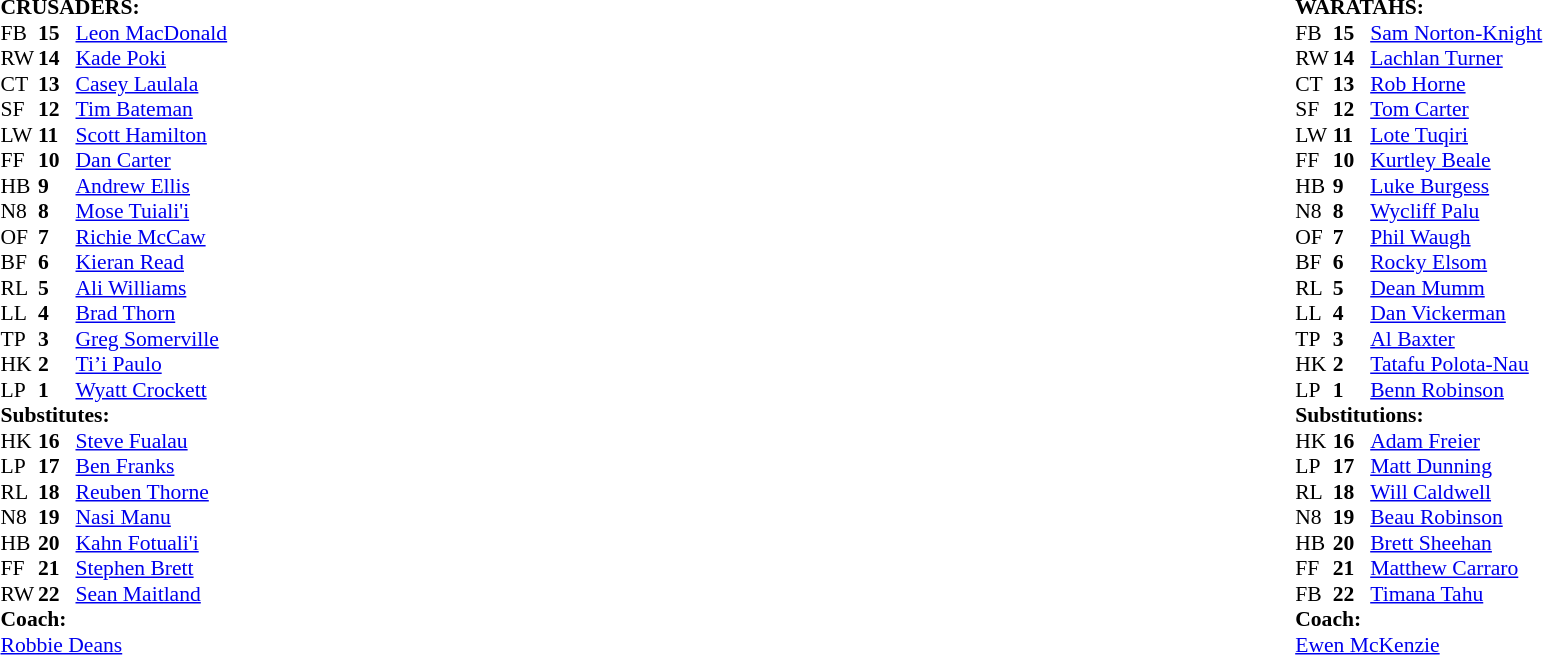<table width="100%">
<tr>
<td valign="top" width="50%"><br><table style="font-size: 90%" cellspacing="0" cellpadding="0">
<tr>
<td colspan="4"><strong>CRUSADERS:</strong></td>
</tr>
<tr>
<th width="25"></th>
<th width="25"></th>
</tr>
<tr>
<td>FB</td>
<td><strong>15</strong></td>
<td><a href='#'>Leon MacDonald</a></td>
</tr>
<tr>
<td>RW</td>
<td><strong>14</strong></td>
<td><a href='#'>Kade Poki</a></td>
</tr>
<tr>
<td>CT</td>
<td><strong>13</strong></td>
<td><a href='#'>Casey Laulala</a></td>
</tr>
<tr>
<td>SF</td>
<td><strong>12</strong></td>
<td><a href='#'>Tim Bateman</a></td>
</tr>
<tr>
<td>LW</td>
<td><strong>11</strong></td>
<td><a href='#'>Scott Hamilton</a></td>
</tr>
<tr>
<td>FF</td>
<td><strong>10</strong></td>
<td><a href='#'>Dan Carter</a></td>
</tr>
<tr>
<td>HB</td>
<td><strong>9</strong></td>
<td><a href='#'>Andrew Ellis</a></td>
</tr>
<tr>
<td>N8</td>
<td><strong>8</strong></td>
<td><a href='#'>Mose Tuiali'i</a></td>
</tr>
<tr>
<td>OF</td>
<td><strong>7</strong></td>
<td><a href='#'>Richie McCaw</a></td>
</tr>
<tr>
<td>BF</td>
<td><strong>6</strong></td>
<td><a href='#'>Kieran Read</a></td>
</tr>
<tr>
<td>RL</td>
<td><strong>5</strong></td>
<td><a href='#'>Ali Williams</a></td>
</tr>
<tr>
<td>LL</td>
<td><strong>4</strong></td>
<td><a href='#'>Brad Thorn</a></td>
</tr>
<tr>
<td>TP</td>
<td><strong>3</strong></td>
<td><a href='#'>Greg Somerville</a></td>
</tr>
<tr>
<td>HK</td>
<td><strong>2</strong></td>
<td><a href='#'>Ti’i Paulo</a></td>
</tr>
<tr>
<td>LP</td>
<td><strong>1</strong></td>
<td><a href='#'>Wyatt Crockett</a></td>
</tr>
<tr>
<td colspan=3><strong>Substitutes:</strong></td>
</tr>
<tr>
<td>HK</td>
<td><strong>16</strong></td>
<td><a href='#'>Steve Fualau</a></td>
</tr>
<tr>
<td>LP</td>
<td><strong>17</strong></td>
<td><a href='#'>Ben Franks</a></td>
</tr>
<tr>
<td>RL</td>
<td><strong>18</strong></td>
<td><a href='#'>Reuben Thorne</a></td>
</tr>
<tr>
<td>N8</td>
<td><strong>19</strong></td>
<td><a href='#'>Nasi Manu</a></td>
</tr>
<tr>
<td>HB</td>
<td><strong>20</strong></td>
<td><a href='#'>Kahn Fotuali'i</a></td>
</tr>
<tr>
<td>FF</td>
<td><strong>21</strong></td>
<td><a href='#'>Stephen Brett</a></td>
</tr>
<tr>
<td>RW</td>
<td><strong>22</strong></td>
<td><a href='#'>Sean Maitland</a></td>
</tr>
<tr>
<td colspan="3"><strong>Coach:</strong></td>
</tr>
<tr>
<td colspan="4"> <a href='#'>Robbie Deans</a></td>
</tr>
</table>
</td>
<td></td>
<td valign="top" width="50%"><br><table style="font-size: 90%" cellspacing="0" cellpadding="0"  align="center">
<tr>
<td colspan="4"><strong>WARATAHS:</strong></td>
</tr>
<tr>
<th width="25"></th>
<th width="25"></th>
</tr>
<tr>
<td>FB</td>
<td><strong>15</strong></td>
<td><a href='#'>Sam Norton-Knight</a></td>
</tr>
<tr>
<td>RW</td>
<td><strong>14</strong></td>
<td><a href='#'>Lachlan Turner</a></td>
</tr>
<tr>
<td>CT</td>
<td><strong>13</strong></td>
<td><a href='#'>Rob Horne</a></td>
</tr>
<tr>
<td>SF</td>
<td><strong>12</strong></td>
<td><a href='#'>Tom Carter</a></td>
</tr>
<tr>
<td>LW</td>
<td><strong>11</strong></td>
<td><a href='#'>Lote Tuqiri</a></td>
</tr>
<tr>
<td>FF</td>
<td><strong>10</strong></td>
<td><a href='#'>Kurtley Beale</a></td>
</tr>
<tr>
<td>HB</td>
<td><strong>9</strong></td>
<td><a href='#'>Luke Burgess</a></td>
</tr>
<tr>
<td>N8</td>
<td><strong>8</strong></td>
<td><a href='#'>Wycliff Palu</a></td>
</tr>
<tr>
<td>OF</td>
<td><strong>7</strong></td>
<td><a href='#'>Phil Waugh</a></td>
</tr>
<tr>
<td>BF</td>
<td><strong>6</strong></td>
<td><a href='#'>Rocky Elsom</a></td>
</tr>
<tr>
<td>RL</td>
<td><strong>5</strong></td>
<td><a href='#'>Dean Mumm</a></td>
</tr>
<tr>
<td>LL</td>
<td><strong>4</strong></td>
<td><a href='#'>Dan Vickerman</a></td>
</tr>
<tr>
<td>TP</td>
<td><strong>3</strong></td>
<td><a href='#'>Al Baxter</a></td>
</tr>
<tr>
<td>HK</td>
<td><strong>2</strong></td>
<td><a href='#'>Tatafu Polota-Nau</a></td>
</tr>
<tr>
<td>LP</td>
<td><strong>1</strong></td>
<td><a href='#'>Benn Robinson</a></td>
</tr>
<tr>
<td colspan=3><strong>Substitutions:</strong></td>
</tr>
<tr>
<td>HK</td>
<td><strong>16</strong></td>
<td><a href='#'>Adam Freier</a></td>
</tr>
<tr>
<td>LP</td>
<td><strong>17</strong></td>
<td><a href='#'>Matt Dunning</a></td>
</tr>
<tr>
<td>RL</td>
<td><strong>18</strong></td>
<td><a href='#'>Will Caldwell</a></td>
</tr>
<tr>
<td>N8</td>
<td><strong>19</strong></td>
<td><a href='#'>Beau Robinson</a></td>
</tr>
<tr>
<td>HB</td>
<td><strong>20</strong></td>
<td><a href='#'>Brett Sheehan</a></td>
</tr>
<tr>
<td>FF</td>
<td><strong>21</strong></td>
<td><a href='#'>Matthew Carraro</a></td>
</tr>
<tr>
<td>FB</td>
<td><strong>22</strong></td>
<td><a href='#'>Timana Tahu</a></td>
</tr>
<tr>
<td colspan="3"><strong>Coach:</strong></td>
</tr>
<tr>
<td colspan="4"> <a href='#'>Ewen McKenzie</a></td>
</tr>
</table>
</td>
</tr>
</table>
